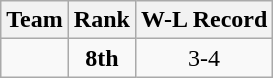<table class=wikitable>
<tr>
<th>Team</th>
<th>Rank</th>
<th>W-L Record</th>
</tr>
<tr>
<td></td>
<td align=center><strong>8th</strong></td>
<td align=center>3-4</td>
</tr>
</table>
